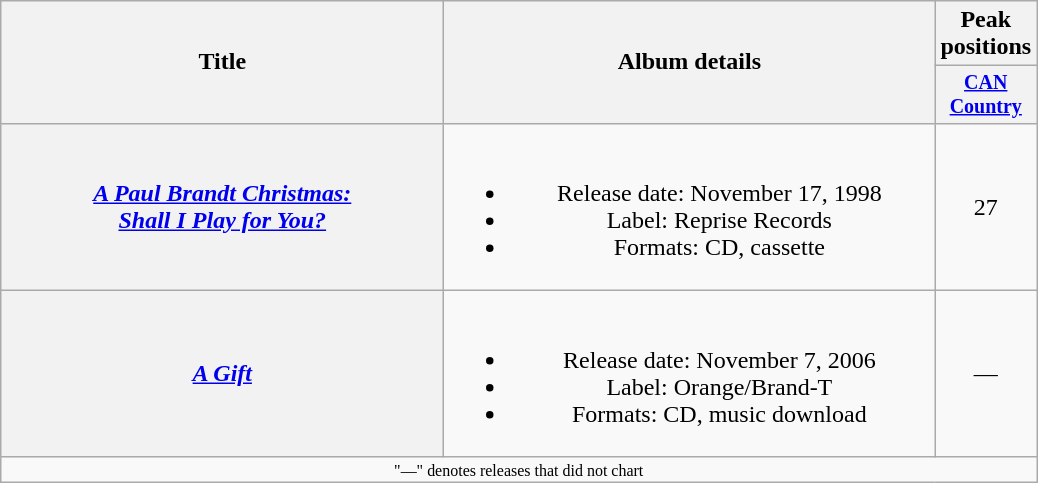<table class="wikitable plainrowheaders" style="text-align:center;">
<tr>
<th rowspan="2" style="width:18em;">Title</th>
<th rowspan="2" style="width:20em;">Album details</th>
<th colspan="1">Peak positions</th>
</tr>
<tr style="font-size:smaller;">
<th style="width:4em;"><a href='#'>CAN Country</a><br></th>
</tr>
<tr>
<th scope="row"><em><a href='#'>A Paul Brandt Christmas:<br>Shall I Play for You?</a></em></th>
<td><br><ul><li>Release date: November 17, 1998</li><li>Label: Reprise Records</li><li>Formats: CD, cassette</li></ul></td>
<td>27</td>
</tr>
<tr>
<th scope="row"><em><a href='#'>A Gift</a></em></th>
<td><br><ul><li>Release date: November 7, 2006</li><li>Label: Orange/Brand-T</li><li>Formats: CD, music download</li></ul></td>
<td>—</td>
</tr>
<tr>
<td colspan="10" style="font-size:8pt">"—" denotes releases that did not chart</td>
</tr>
</table>
